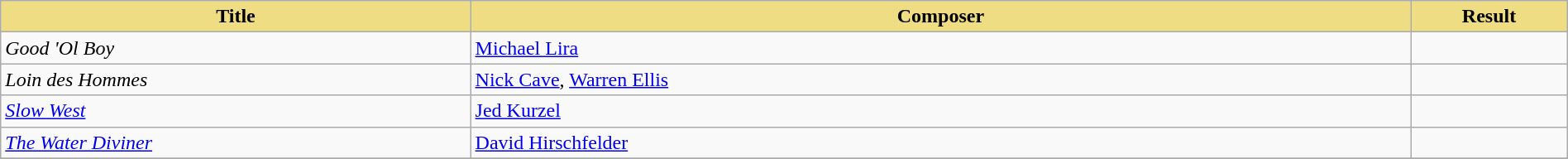<table class="wikitable" width=100%>
<tr>
<th style="width:30%;background:#EEDD82;">Title</th>
<th style="width:60%;background:#EEDD82;">Composer</th>
<th style="width:10%;background:#EEDD82;">Result<br></th>
</tr>
<tr>
<td><em>Good 'Ol Boy</em></td>
<td><a href='#'>Michael Lira</a></td>
<td></td>
</tr>
<tr>
<td><em>Loin des Hommes</em></td>
<td><a href='#'>Nick Cave</a>, <a href='#'>Warren Ellis</a></td>
<td></td>
</tr>
<tr>
<td><em><a href='#'>Slow West</a></em></td>
<td><a href='#'>Jed Kurzel</a></td>
<td></td>
</tr>
<tr>
<td><em><a href='#'>The Water Diviner</a></em></td>
<td><a href='#'>David Hirschfelder</a></td>
<td></td>
</tr>
<tr>
</tr>
</table>
